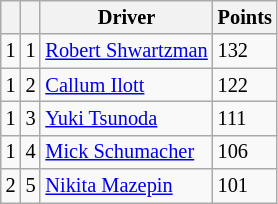<table class="wikitable" style="font-size: 85%;">
<tr>
<th></th>
<th></th>
<th>Driver</th>
<th>Points</th>
</tr>
<tr>
<td align="left"> 1</td>
<td align="center">1</td>
<td> <a href='#'>Robert Shwartzman</a></td>
<td>132</td>
</tr>
<tr>
<td align="left"> 1</td>
<td align="center">2</td>
<td> <a href='#'>Callum Ilott</a></td>
<td>122</td>
</tr>
<tr>
<td align="left"> 1</td>
<td align="center">3</td>
<td> <a href='#'>Yuki Tsunoda</a></td>
<td>111</td>
</tr>
<tr>
<td align="left"> 1</td>
<td align="center">4</td>
<td> <a href='#'>Mick Schumacher</a></td>
<td>106</td>
</tr>
<tr>
<td align="left"> 2</td>
<td align="center">5</td>
<td> <a href='#'>Nikita Mazepin</a></td>
<td>101</td>
</tr>
</table>
